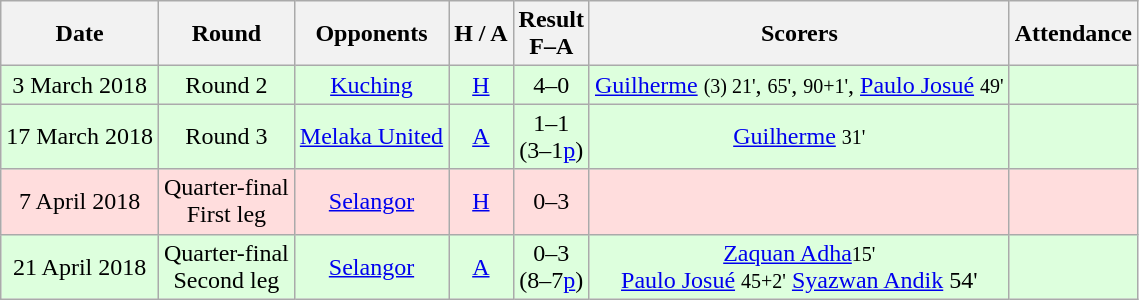<table class="wikitable" style="text-align:center">
<tr>
<th>Date</th>
<th>Round</th>
<th>Opponents</th>
<th>H / A</th>
<th>Result<br>F–A</th>
<th>Scorers</th>
<th>Attendance</th>
</tr>
<tr bgcolor=#ddffdd>
<td>3 March 2018</td>
<td>Round 2</td>
<td><a href='#'>Kuching</a></td>
<td><a href='#'>H</a></td>
<td>4–0</td>
<td><a href='#'>Guilherme</a> <small>(3) 21'</small>, <small>65'</small>, <small>90+1'</small>, <a href='#'>Paulo Josué</a> <small>49'</small></td>
<td></td>
</tr>
<tr bgcolor=#ddffdd>
<td>17 March 2018</td>
<td>Round 3</td>
<td><a href='#'>Melaka United</a></td>
<td><a href='#'>A</a></td>
<td>1–1 <br>(3–1<a href='#'>p</a>)</td>
<td><a href='#'>Guilherme</a> <small>31'</small></td>
<td></td>
</tr>
<tr bgcolor=#ffdddd>
<td>7 April 2018</td>
<td>Quarter-final<br>First leg</td>
<td><a href='#'>Selangor</a></td>
<td><a href='#'>H</a></td>
<td>0–3</td>
<td></td>
<td></td>
</tr>
<tr bgcolor=#ddffdd>
<td>21 April 2018</td>
<td>Quarter-final<br>Second leg</td>
<td><a href='#'>Selangor</a></td>
<td><a href='#'>A</a></td>
<td>0–3 <br>(8–7<a href='#'>p</a>)</td>
<td><a href='#'>Zaquan Adha</a><small>15'</small><br><a href='#'>Paulo Josué</a> <small> 45+2'</small> <a href='#'>Syazwan Andik</a> 54'</td>
<td></td>
</tr>
</table>
